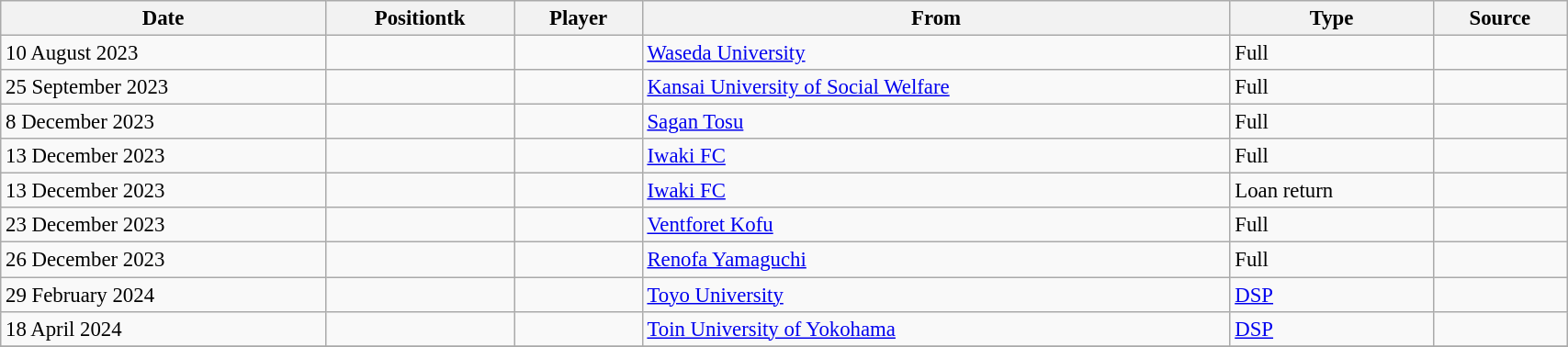<table class="wikitable sortable" style="width:90%; text-align:center; font-size:95%; text-align:left;">
<tr>
<th>Date</th>
<th>Positiontk</th>
<th>Player</th>
<th>From</th>
<th>Type</th>
<th>Source</th>
</tr>
<tr>
<td>10 August 2023</td>
<td></td>
<td></td>
<td> <a href='#'>Waseda University</a></td>
<td>Full</td>
<td></td>
</tr>
<tr>
<td>25 September 2023</td>
<td></td>
<td></td>
<td> <a href='#'>Kansai University of Social Welfare</a></td>
<td>Full</td>
<td></td>
</tr>
<tr>
<td>8 December 2023</td>
<td></td>
<td></td>
<td> <a href='#'>Sagan Tosu</a></td>
<td>Full</td>
<td></td>
</tr>
<tr>
<td>13 December 2023</td>
<td></td>
<td></td>
<td> <a href='#'>Iwaki FC</a></td>
<td>Full</td>
<td></td>
</tr>
<tr>
<td>13 December 2023</td>
<td></td>
<td></td>
<td> <a href='#'>Iwaki FC</a></td>
<td>Loan return</td>
<td></td>
</tr>
<tr>
<td>23 December 2023</td>
<td></td>
<td></td>
<td> <a href='#'>Ventforet Kofu</a></td>
<td>Full</td>
<td></td>
</tr>
<tr>
<td>26 December 2023</td>
<td></td>
<td></td>
<td> <a href='#'>Renofa Yamaguchi</a></td>
<td>Full</td>
<td></td>
</tr>
<tr>
<td>29 February 2024</td>
<td></td>
<td></td>
<td> <a href='#'>Toyo University</a></td>
<td><a href='#'>DSP</a></td>
<td></td>
</tr>
<tr>
<td>18 April 2024</td>
<td></td>
<td></td>
<td> <a href='#'>Toin University of Yokohama</a></td>
<td><a href='#'>DSP</a></td>
<td></td>
</tr>
<tr>
</tr>
</table>
